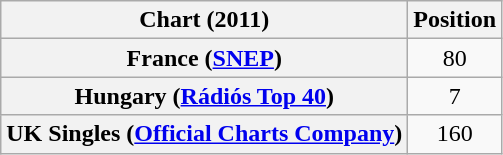<table class="wikitable sortable plainrowheaders" style="text-align:center;">
<tr>
<th>Chart (2011)</th>
<th>Position</th>
</tr>
<tr>
<th scope="row">France (<a href='#'>SNEP</a>)</th>
<td align="center">80</td>
</tr>
<tr>
<th scope="row">Hungary (<a href='#'>Rádiós Top 40</a>)</th>
<td align="center">7</td>
</tr>
<tr>
<th scope="row">UK Singles (<a href='#'>Official Charts Company</a>)</th>
<td align="center">160</td>
</tr>
</table>
